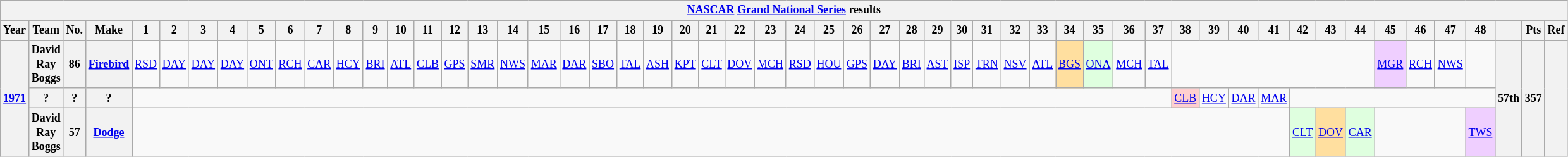<table class="wikitable" style="text-align:center; font-size:75%">
<tr>
<th colspan=69><a href='#'>NASCAR</a> <a href='#'>Grand National Series</a> results</th>
</tr>
<tr>
<th>Year</th>
<th>Team</th>
<th>No.</th>
<th>Make</th>
<th>1</th>
<th>2</th>
<th>3</th>
<th>4</th>
<th>5</th>
<th>6</th>
<th>7</th>
<th>8</th>
<th>9</th>
<th>10</th>
<th>11</th>
<th>12</th>
<th>13</th>
<th>14</th>
<th>15</th>
<th>16</th>
<th>17</th>
<th>18</th>
<th>19</th>
<th>20</th>
<th>21</th>
<th>22</th>
<th>23</th>
<th>24</th>
<th>25</th>
<th>26</th>
<th>27</th>
<th>28</th>
<th>29</th>
<th>30</th>
<th>31</th>
<th>32</th>
<th>33</th>
<th>34</th>
<th>35</th>
<th>36</th>
<th>37</th>
<th>38</th>
<th>39</th>
<th>40</th>
<th>41</th>
<th>42</th>
<th>43</th>
<th>44</th>
<th>45</th>
<th>46</th>
<th>47</th>
<th>48</th>
<th></th>
<th>Pts</th>
<th>Ref</th>
</tr>
<tr>
<th rowspan=3><a href='#'>1971</a></th>
<th>David Ray Boggs</th>
<th>86</th>
<th><a href='#'>Firebird</a></th>
<td><a href='#'>RSD</a></td>
<td><a href='#'>DAY</a></td>
<td><a href='#'>DAY</a></td>
<td><a href='#'>DAY</a></td>
<td><a href='#'>ONT</a></td>
<td><a href='#'>RCH</a></td>
<td><a href='#'>CAR</a></td>
<td><a href='#'>HCY</a></td>
<td><a href='#'>BRI</a></td>
<td><a href='#'>ATL</a></td>
<td><a href='#'>CLB</a></td>
<td><a href='#'>GPS</a></td>
<td><a href='#'>SMR</a></td>
<td><a href='#'>NWS</a></td>
<td><a href='#'>MAR</a></td>
<td><a href='#'>DAR</a></td>
<td><a href='#'>SBO</a></td>
<td><a href='#'>TAL</a></td>
<td><a href='#'>ASH</a></td>
<td><a href='#'>KPT</a></td>
<td><a href='#'>CLT</a></td>
<td><a href='#'>DOV</a></td>
<td><a href='#'>MCH</a></td>
<td><a href='#'>RSD</a></td>
<td><a href='#'>HOU</a></td>
<td><a href='#'>GPS</a></td>
<td><a href='#'>DAY</a></td>
<td><a href='#'>BRI</a></td>
<td><a href='#'>AST</a></td>
<td><a href='#'>ISP</a></td>
<td><a href='#'>TRN</a></td>
<td><a href='#'>NSV</a></td>
<td><a href='#'>ATL</a></td>
<td style="background:#FFDF9F;"><a href='#'>BGS</a><br></td>
<td style="background:#DFFFDF;"><a href='#'>ONA</a><br></td>
<td><a href='#'>MCH</a></td>
<td><a href='#'>TAL</a></td>
<td colspan=7></td>
<td style="background:#EFCFFF;"><a href='#'>MGR</a><br></td>
<td><a href='#'>RCH</a></td>
<td><a href='#'>NWS</a></td>
<td></td>
<th rowspan=3>57th</th>
<th rowspan=3>357</th>
<th rowspan=3></th>
</tr>
<tr>
<th>?</th>
<th>?</th>
<th>?</th>
<td colspan=37></td>
<td style="Background:#FFCFCF;"><a href='#'>CLB</a><br></td>
<td><a href='#'>HCY</a></td>
<td><a href='#'>DAR</a></td>
<td><a href='#'>MAR</a></td>
<td colspan=7></td>
</tr>
<tr>
<th>David Ray Boggs</th>
<th>57</th>
<th><a href='#'>Dodge</a></th>
<td colspan=41></td>
<td style="background:#DFFFDF;"><a href='#'>CLT</a><br></td>
<td style="background:#FFDF9F;"><a href='#'>DOV</a><br></td>
<td style="background:#DFFFDF;"><a href='#'>CAR</a><br></td>
<td colspan=3></td>
<td style="background:#EFCFFF;"><a href='#'>TWS</a><br></td>
</tr>
</table>
